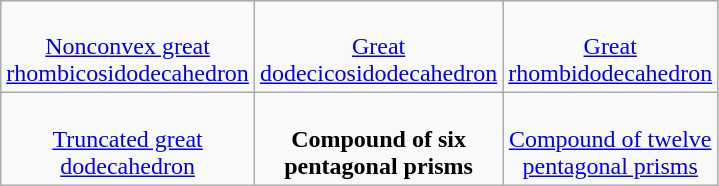<table class="wikitable" width="400" style="vertical-align:top;text-align:center">
<tr>
<td><br><a href='#'>Nonconvex great rhombicosidodecahedron</a></td>
<td><br><a href='#'>Great dodecicosidodecahedron</a></td>
<td><br><a href='#'>Great rhombidodecahedron</a></td>
</tr>
<tr>
<td><br><a href='#'>Truncated great dodecahedron</a></td>
<td><br><strong>Compound of six pentagonal prisms</strong></td>
<td><br><a href='#'>Compound of twelve pentagonal prisms</a></td>
</tr>
</table>
